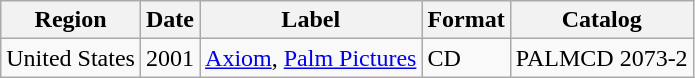<table class="wikitable">
<tr>
<th>Region</th>
<th>Date</th>
<th>Label</th>
<th>Format</th>
<th>Catalog</th>
</tr>
<tr>
<td>United States</td>
<td>2001</td>
<td><a href='#'>Axiom</a>, <a href='#'>Palm Pictures</a></td>
<td>CD</td>
<td>PALMCD 2073-2</td>
</tr>
</table>
